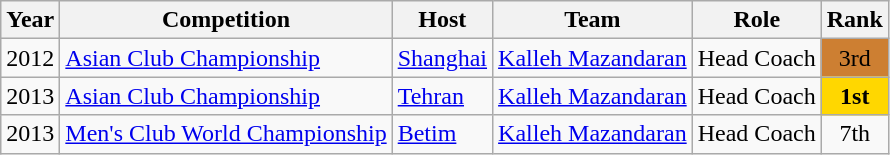<table class="wikitable">
<tr>
<th>Year</th>
<th>Competition</th>
<th>Host</th>
<th>Team</th>
<th>Role</th>
<th>Rank</th>
</tr>
<tr>
<td>2012</td>
<td><a href='#'>Asian Club Championship</a></td>
<td> <a href='#'>Shanghai</a></td>
<td><a href='#'>Kalleh Mazandaran</a></td>
<td>Head Coach</td>
<td style="background-color: #cd7f32;text-align:center">3rd</td>
</tr>
<tr>
<td>2013</td>
<td><a href='#'>Asian Club Championship</a></td>
<td> <a href='#'>Tehran</a></td>
<td><a href='#'>Kalleh Mazandaran</a></td>
<td>Head Coach</td>
<td style="background-color: gold;text-align:center"><strong>1st</strong></td>
</tr>
<tr>
<td>2013</td>
<td><a href='#'>Men's Club World Championship</a></td>
<td> <a href='#'>Betim</a></td>
<td><a href='#'>Kalleh Mazandaran</a></td>
<td>Head Coach</td>
<td style="text-align:center">7th</td>
</tr>
</table>
